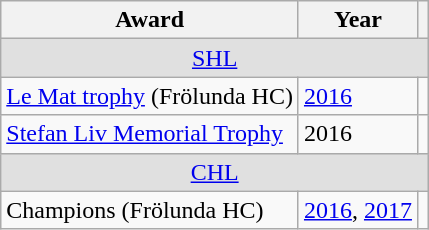<table class="wikitable">
<tr>
<th>Award</th>
<th>Year</th>
<th></th>
</tr>
<tr ALIGN="center" bgcolor="#e0e0e0">
<td colspan="3"><a href='#'>SHL</a></td>
</tr>
<tr>
<td><a href='#'>Le Mat trophy</a> (Frölunda HC)</td>
<td><a href='#'>2016</a></td>
<td></td>
</tr>
<tr>
<td><a href='#'>Stefan Liv Memorial Trophy</a></td>
<td>2016</td>
<td></td>
</tr>
<tr ALIGN="center" bgcolor="#e0e0e0">
<td colspan="3"><a href='#'>CHL</a></td>
</tr>
<tr>
<td>Champions (Frölunda HC)</td>
<td><a href='#'>2016</a>, <a href='#'>2017</a></td>
<td></td>
</tr>
</table>
